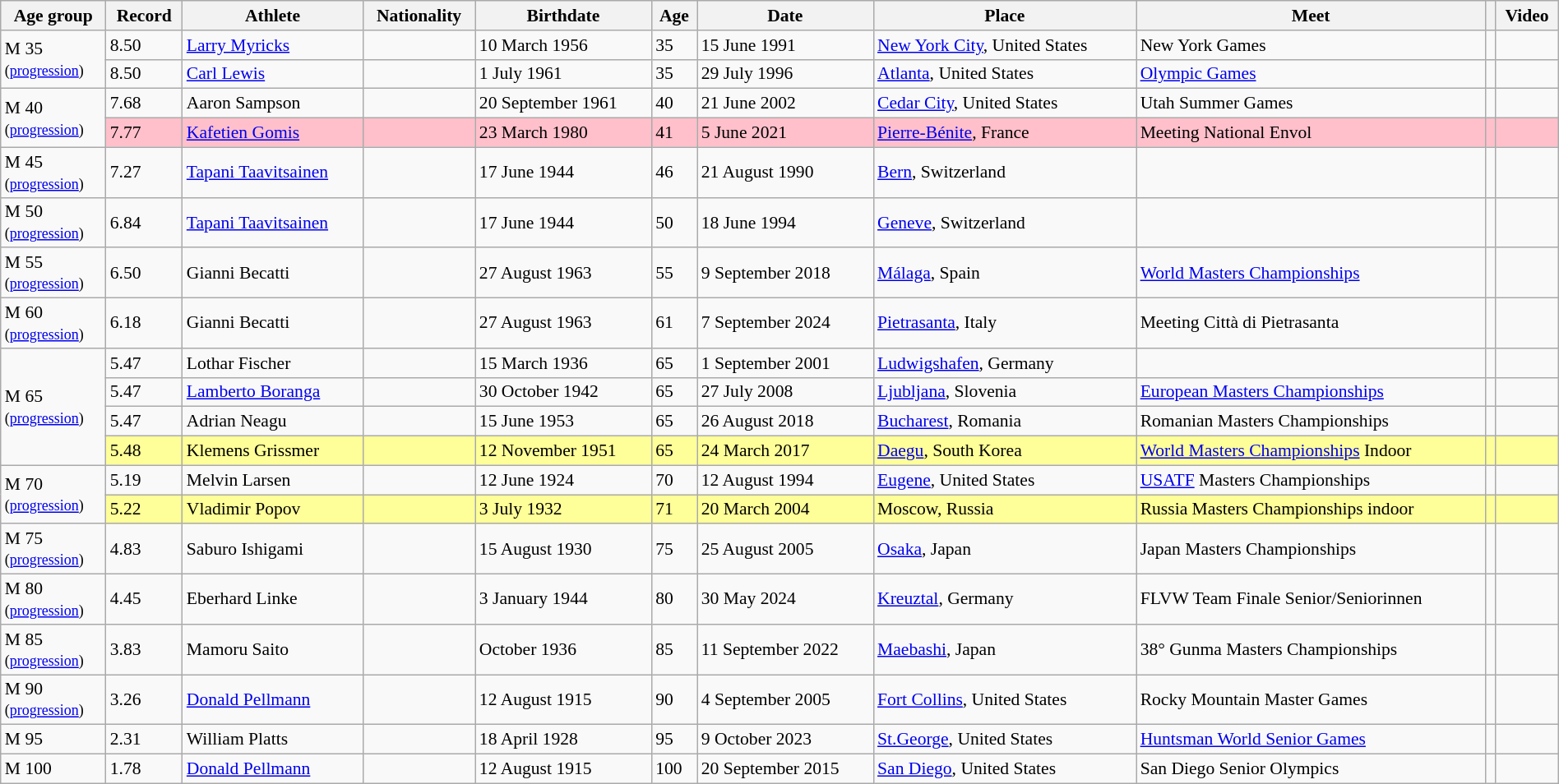<table class="wikitable" style="font-size:90%; width: 100%;">
<tr>
<th>Age group</th>
<th>Record</th>
<th>Athlete</th>
<th>Nationality</th>
<th>Birthdate</th>
<th>Age</th>
<th>Date</th>
<th>Place</th>
<th>Meet</th>
<th></th>
<th>Video</th>
</tr>
<tr>
<td rowspan=2>M 35 <br><small>(<a href='#'>progression</a>)</small></td>
<td>8.50 </td>
<td><a href='#'>Larry Myricks</a></td>
<td></td>
<td>10 March 1956</td>
<td>35</td>
<td>15 June 1991</td>
<td><a href='#'>New York City</a>, United States</td>
<td>New York Games</td>
<td></td>
<td></td>
</tr>
<tr>
<td>8.50 </td>
<td><a href='#'>Carl Lewis</a></td>
<td></td>
<td>1 July 1961</td>
<td>35</td>
<td>29 July 1996</td>
<td><a href='#'>Atlanta</a>, United States</td>
<td><a href='#'>Olympic Games</a></td>
<td></td>
<td></td>
</tr>
<tr>
<td rowspan=2>M 40 <br><small>(<a href='#'>progression</a>)</small></td>
<td>7.68  </td>
<td>Aaron Sampson</td>
<td></td>
<td>20 September 1961</td>
<td>40</td>
<td>21 June 2002</td>
<td><a href='#'>Cedar City</a>, United States</td>
<td>Utah Summer Games</td>
<td></td>
<td></td>
</tr>
<tr style="background:pink">
<td>7.77 </td>
<td><a href='#'>Kafetien Gomis</a></td>
<td></td>
<td>23 March 1980</td>
<td>41</td>
<td>5 June 2021</td>
<td><a href='#'>Pierre-Bénite</a>, France</td>
<td>Meeting National Envol</td>
<td></td>
<td></td>
</tr>
<tr>
<td>M 45 <br><small>(<a href='#'>progression</a>)</small></td>
<td>7.27 </td>
<td><a href='#'>Tapani Taavitsainen</a></td>
<td></td>
<td>17 June 1944</td>
<td>46</td>
<td>21 August 1990</td>
<td><a href='#'>Bern</a>, Switzerland</td>
<td></td>
<td></td>
<td></td>
</tr>
<tr>
<td>M 50 <br><small>(<a href='#'>progression</a>)</small></td>
<td>6.84 </td>
<td><a href='#'>Tapani Taavitsainen</a></td>
<td></td>
<td>17 June 1944</td>
<td>50</td>
<td>18 June 1994</td>
<td><a href='#'>Geneve</a>, Switzerland</td>
<td></td>
<td></td>
<td></td>
</tr>
<tr>
<td>M 55 <br><small>(<a href='#'>progression</a>)</small></td>
<td>6.50 </td>
<td>Gianni Becatti</td>
<td></td>
<td>27 August 1963</td>
<td>55</td>
<td>9 September 2018</td>
<td><a href='#'>Málaga</a>, Spain</td>
<td><a href='#'>World Masters Championships</a></td>
<td></td>
<td></td>
</tr>
<tr>
<td>M 60 <br><small>(<a href='#'>progression</a>)</small></td>
<td>6.18 </td>
<td>Gianni Becatti</td>
<td></td>
<td>27 August 1963</td>
<td>61</td>
<td>7 September 2024</td>
<td><a href='#'>Pietrasanta</a>, Italy</td>
<td>Meeting Città di Pietrasanta</td>
<td></td>
<td></td>
</tr>
<tr>
<td rowspan=4>M 65 <br><small>(<a href='#'>progression</a>)</small></td>
<td>5.47 </td>
<td>Lothar Fischer</td>
<td></td>
<td>15 March 1936</td>
<td>65</td>
<td>1 September 2001</td>
<td><a href='#'>Ludwigshafen</a>, Germany</td>
<td></td>
<td></td>
<td></td>
</tr>
<tr>
<td>5.47 </td>
<td><a href='#'>Lamberto Boranga</a></td>
<td></td>
<td>30 October 1942</td>
<td>65</td>
<td>27 July 2008</td>
<td><a href='#'>Ljubljana</a>, Slovenia</td>
<td><a href='#'>European Masters Championships</a></td>
<td></td>
<td></td>
</tr>
<tr>
<td>5.47 </td>
<td>Adrian Neagu</td>
<td></td>
<td>15 June 1953</td>
<td>65</td>
<td>26 August 2018</td>
<td><a href='#'>Bucharest</a>, Romania</td>
<td>Romanian Masters Championships</td>
<td></td>
<td></td>
</tr>
<tr style="background:#ff9;">
<td>5.48 </td>
<td>Klemens Grissmer</td>
<td></td>
<td>12 November 1951</td>
<td>65</td>
<td>24 March 2017</td>
<td><a href='#'>Daegu</a>, South Korea</td>
<td><a href='#'>World Masters Championships</a> Indoor</td>
<td></td>
<td></td>
</tr>
<tr>
<td rowspan=2>M 70 <br><small>(<a href='#'>progression</a>)</small></td>
<td>5.19 </td>
<td>Melvin Larsen</td>
<td></td>
<td>12 June 1924</td>
<td>70</td>
<td>12 August 1994</td>
<td><a href='#'>Eugene</a>, United States</td>
<td><a href='#'>USATF</a> Masters Championships</td>
<td></td>
<td></td>
</tr>
<tr style="background:#ff9;">
<td>5.22 </td>
<td>Vladimir Popov</td>
<td></td>
<td>3 July 1932</td>
<td>71</td>
<td>20 March 2004</td>
<td>Moscow, Russia</td>
<td>Russia Masters Championships indoor</td>
<td></td>
<td></td>
</tr>
<tr>
<td>M 75 <br><small>(<a href='#'>progression</a>)</small></td>
<td>4.83 </td>
<td>Saburo Ishigami</td>
<td></td>
<td>15 August 1930</td>
<td>75</td>
<td>25 August 2005</td>
<td><a href='#'>Osaka</a>, Japan</td>
<td>Japan Masters Championships</td>
<td></td>
<td></td>
</tr>
<tr>
<td>M 80 <br><small>(<a href='#'>progression</a>)</small></td>
<td>4.45 </td>
<td>Eberhard Linke</td>
<td></td>
<td>3 January 1944</td>
<td>80</td>
<td>30 May 2024</td>
<td><a href='#'>Kreuztal</a>, Germany</td>
<td>FLVW Team Finale Senior/Seniorinnen</td>
<td></td>
<td></td>
</tr>
<tr>
<td>M 85 <br><small>(<a href='#'>progression</a>)</small></td>
<td>3.83 </td>
<td>Mamoru Saito</td>
<td></td>
<td>October 1936</td>
<td>85</td>
<td>11 September 2022</td>
<td><a href='#'>Maebashi</a>, Japan</td>
<td>38° Gunma Masters Championships</td>
<td></td>
<td></td>
</tr>
<tr>
<td>M 90 <br><small>(<a href='#'>progression</a>)</small></td>
<td>3.26 </td>
<td><a href='#'>Donald Pellmann</a></td>
<td></td>
<td>12 August 1915</td>
<td>90</td>
<td>4 September 2005</td>
<td><a href='#'>Fort Collins</a>, United States</td>
<td>Rocky Mountain Master Games</td>
<td></td>
<td></td>
</tr>
<tr>
<td>M 95</td>
<td>2.31 </td>
<td>William Platts</td>
<td></td>
<td>18 April 1928</td>
<td>95</td>
<td>9 October 2023</td>
<td><a href='#'>St.George</a>, United States</td>
<td><a href='#'>Huntsman World Senior Games</a></td>
<td></td>
<td></td>
</tr>
<tr>
<td>M 100</td>
<td>1.78 </td>
<td><a href='#'>Donald Pellmann</a></td>
<td></td>
<td>12 August 1915</td>
<td>100</td>
<td>20 September 2015</td>
<td><a href='#'>San Diego</a>, United States</td>
<td>San Diego Senior Olympics</td>
<td></td>
<td></td>
</tr>
</table>
